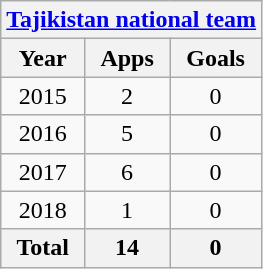<table class="wikitable" style="text-align:center">
<tr>
<th colspan=3><a href='#'>Tajikistan national team</a></th>
</tr>
<tr>
<th>Year</th>
<th>Apps</th>
<th>Goals</th>
</tr>
<tr>
<td>2015</td>
<td>2</td>
<td>0</td>
</tr>
<tr>
<td>2016</td>
<td>5</td>
<td>0</td>
</tr>
<tr>
<td>2017</td>
<td>6</td>
<td>0</td>
</tr>
<tr>
<td>2018</td>
<td>1</td>
<td>0</td>
</tr>
<tr>
<th>Total</th>
<th>14</th>
<th>0</th>
</tr>
</table>
